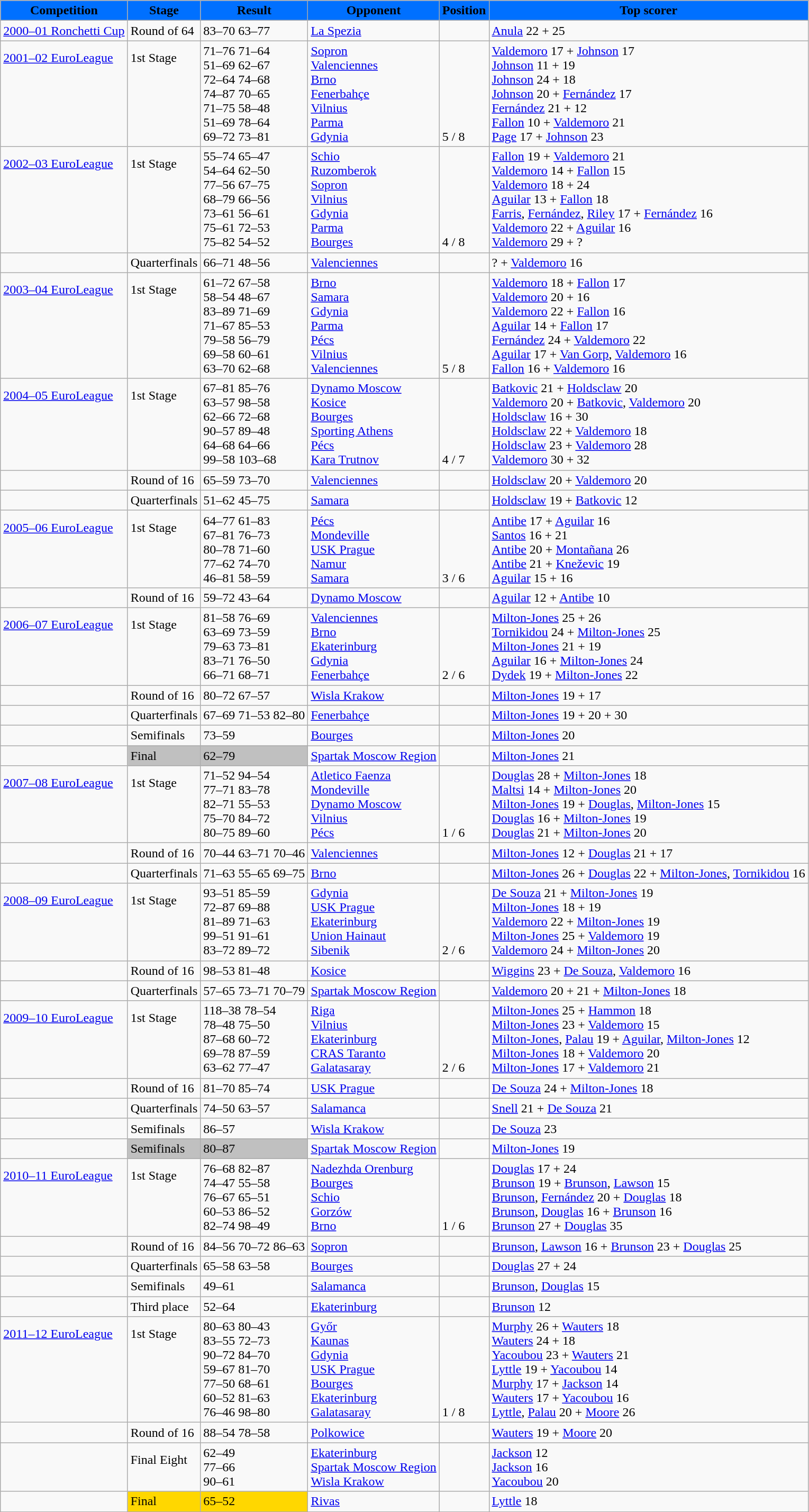<table class="wikitable">
<tr>
<th style="background:#0070FF;"><span>Competition</span></th>
<th style="background:#0070FF;"><span>Stage</span></th>
<th style="background:#0070FF;"><span>Result</span></th>
<th style="background:#0070FF;"><span>Opponent</span></th>
<th style="background:#0070FF;"><span>Position</span></th>
<th style="background:#0070FF;"><span>Top scorer</span></th>
</tr>
<tr>
<td><a href='#'>2000–01 Ronchetti Cup</a></td>
<td>Round of 64</td>
<td>83–70 63–77</td>
<td> <a href='#'>La Spezia</a></td>
<td></td>
<td><a href='#'>Anula</a> 22 + 25</td>
</tr>
<tr>
<td><a href='#'>2001–02 EuroLeague</a><br><br><br><br><br><br></td>
<td>1st Stage<br><br><br><br><br><br></td>
<td>71–76 71–64<br>51–69 62–67<br>72–64 74–68<br>74–87 70–65<br>71–75 58–48<br>51–69 78–64<br>69–72 73–81</td>
<td> <a href='#'>Sopron</a><br> <a href='#'>Valenciennes</a><br> <a href='#'>Brno</a><br> <a href='#'>Fenerbahçe</a><br> <a href='#'>Vilnius</a><br> <a href='#'>Parma</a><br> <a href='#'>Gdynia</a></td>
<td><br><br><br><br><br><br>5 / 8</td>
<td><a href='#'>Valdemoro</a> 17 + <a href='#'>Johnson</a> 17<br><a href='#'>Johnson</a> 11 + 19<br><a href='#'>Johnson</a> 24 + 18<br><a href='#'>Johnson</a> 20 + <a href='#'>Fernández</a> 17<br><a href='#'>Fernández</a> 21 + 12<br><a href='#'>Fallon</a> 10 + <a href='#'>Valdemoro</a> 21<br><a href='#'>Page</a> 17 + <a href='#'>Johnson</a> 23</td>
</tr>
<tr>
<td><a href='#'>2002–03 EuroLeague</a><br><br><br><br><br><br></td>
<td>1st Stage<br><br><br><br><br><br></td>
<td>55–74 65–47<br>54–64 62–50<br>77–56 67–75<br>68–79 66–56<br>73–61 56–61<br>75–61 72–53<br>75–82 54–52</td>
<td> <a href='#'>Schio</a><br> <a href='#'>Ruzomberok</a><br> <a href='#'>Sopron</a><br> <a href='#'>Vilnius</a><br> <a href='#'>Gdynia</a><br> <a href='#'>Parma</a><br> <a href='#'>Bourges</a></td>
<td><br><br><br><br><br><br>4 / 8</td>
<td><a href='#'>Fallon</a> 19 + <a href='#'>Valdemoro</a> 21<br><a href='#'>Valdemoro</a> 14 + <a href='#'>Fallon</a> 15<br><a href='#'>Valdemoro</a> 18 + 24<br><a href='#'>Aguilar</a> 13 + <a href='#'>Fallon</a> 18<br><a href='#'>Farris</a>, <a href='#'>Fernández</a>, <a href='#'>Riley</a> 17 + <a href='#'>Fernández</a> 16<br><a href='#'>Valdemoro</a> 22 + <a href='#'>Aguilar</a> 16<br><a href='#'>Valdemoro</a> 29 + ?</td>
</tr>
<tr>
<td></td>
<td>Quarterfinals</td>
<td>66–71 48–56</td>
<td> <a href='#'>Valenciennes</a></td>
<td></td>
<td>? + <a href='#'>Valdemoro</a> 16</td>
</tr>
<tr>
<td><a href='#'>2003–04 EuroLeague</a><br><br><br><br><br><br></td>
<td>1st Stage<br><br><br><br><br><br></td>
<td>61–72 67–58<br>58–54 48–67<br>83–89 71–69<br>71–67 85–53<br>79–58 56–79<br>69–58 60–61<br>63–70 62–68</td>
<td> <a href='#'>Brno</a><br> <a href='#'>Samara</a><br> <a href='#'>Gdynia</a><br> <a href='#'>Parma</a><br> <a href='#'>Pécs</a><br> <a href='#'>Vilnius</a><br> <a href='#'>Valenciennes</a></td>
<td><br><br><br><br><br><br>5 / 8</td>
<td><a href='#'>Valdemoro</a> 18 + <a href='#'>Fallon</a> 17<br><a href='#'>Valdemoro</a> 20 + 16<br><a href='#'>Valdemoro</a> 22 + <a href='#'>Fallon</a> 16<br><a href='#'>Aguilar</a> 14 + <a href='#'>Fallon</a> 17<br><a href='#'>Fernández</a> 24 + <a href='#'>Valdemoro</a> 22<br><a href='#'>Aguilar</a> 17 + <a href='#'>Van Gorp</a>, <a href='#'>Valdemoro</a> 16<br><a href='#'>Fallon</a> 16 + <a href='#'>Valdemoro</a> 16</td>
</tr>
<tr>
<td><a href='#'>2004–05 EuroLeague</a><br><br><br><br><br></td>
<td>1st Stage<br><br><br><br><br></td>
<td>67–81 85–76<br>63–57 98–58<br>62–66 72–68<br>90–57 89–48<br>64–68 64–66<br>99–58 103–68</td>
<td> <a href='#'>Dynamo Moscow</a><br> <a href='#'>Kosice</a><br> <a href='#'>Bourges</a><br> <a href='#'>Sporting Athens</a><br> <a href='#'>Pécs</a><br> <a href='#'>Kara Trutnov</a></td>
<td><br><br><br><br><br>4 / 7</td>
<td><a href='#'>Batkovic</a> 21 + <a href='#'>Holdsclaw</a> 20<br><a href='#'>Valdemoro</a> 20 + <a href='#'>Batkovic</a>, <a href='#'>Valdemoro</a> 20<br><a href='#'>Holdsclaw</a> 16 + 30<br><a href='#'>Holdsclaw</a> 22 + <a href='#'>Valdemoro</a> 18<br><a href='#'>Holdsclaw</a> 23 + <a href='#'>Valdemoro</a> 28<br><a href='#'>Valdemoro</a> 30 + 32</td>
</tr>
<tr>
<td></td>
<td>Round of 16</td>
<td>65–59 73–70</td>
<td> <a href='#'>Valenciennes</a></td>
<td></td>
<td><a href='#'>Holdsclaw</a> 20 + <a href='#'>Valdemoro</a> 20</td>
</tr>
<tr>
<td></td>
<td>Quarterfinals</td>
<td>51–62 45–75</td>
<td> <a href='#'>Samara</a></td>
<td></td>
<td><a href='#'>Holdsclaw</a> 19 + <a href='#'>Batkovic</a> 12</td>
</tr>
<tr>
<td><a href='#'>2005–06 EuroLeague</a><br><br><br><br></td>
<td>1st Stage<br><br><br><br></td>
<td>64–77 61–83<br>67–81 76–73<br>80–78 71–60<br>77–62 74–70<br>46–81 58–59</td>
<td> <a href='#'>Pécs</a><br> <a href='#'>Mondeville</a><br> <a href='#'>USK Prague</a><br> <a href='#'>Namur</a><br> <a href='#'>Samara</a></td>
<td><br><br><br><br>3 / 6</td>
<td><a href='#'>Antibe</a> 17 + <a href='#'>Aguilar</a> 16<br><a href='#'>Santos</a> 16 + 21<br><a href='#'>Antibe</a> 20 + <a href='#'>Montañana</a> 26<br><a href='#'>Antibe</a> 21 + <a href='#'>Kneževic</a> 19<br><a href='#'>Aguilar</a> 15 + 16</td>
</tr>
<tr>
<td></td>
<td>Round of 16</td>
<td>59–72 43–64</td>
<td> <a href='#'>Dynamo Moscow</a></td>
<td></td>
<td><a href='#'>Aguilar</a> 12 + <a href='#'>Antibe</a> 10</td>
</tr>
<tr>
<td><a href='#'>2006–07 EuroLeague</a><br><br><br><br></td>
<td>1st Stage<br><br><br><br></td>
<td>81–58 76–69<br>63–69 73–59<br>79–63 73–81<br>83–71 76–50<br>66–71 68–71</td>
<td> <a href='#'>Valenciennes</a><br> <a href='#'>Brno</a><br> <a href='#'>Ekaterinburg</a><br> <a href='#'>Gdynia</a><br> <a href='#'>Fenerbahçe</a></td>
<td><br><br><br><br>2 / 6</td>
<td><a href='#'>Milton-Jones</a> 25 + 26<br><a href='#'>Tornikidou</a> 24 + <a href='#'>Milton-Jones</a> 25<br><a href='#'>Milton-Jones</a> 21 + 19<br><a href='#'>Aguilar</a> 16 + <a href='#'>Milton-Jones</a> 24<br><a href='#'>Dydek</a> 19 + <a href='#'>Milton-Jones</a> 22</td>
</tr>
<tr>
<td></td>
<td>Round of 16</td>
<td>80–72 67–57</td>
<td> <a href='#'>Wisla Krakow</a></td>
<td></td>
<td><a href='#'>Milton-Jones</a> 19 + 17</td>
</tr>
<tr>
<td></td>
<td>Quarterfinals</td>
<td>67–69 71–53 82–80</td>
<td> <a href='#'>Fenerbahçe</a></td>
<td></td>
<td><a href='#'>Milton-Jones</a> 19 + 20 + 30</td>
</tr>
<tr>
<td></td>
<td>Semifinals</td>
<td>73–59</td>
<td> <a href='#'>Bourges</a></td>
<td></td>
<td><a href='#'>Milton-Jones</a> 20</td>
</tr>
<tr>
<td></td>
<td bgcolor=silver>Final</td>
<td bgcolor=silver>62–79</td>
<td> <a href='#'>Spartak Moscow Region</a></td>
<td></td>
<td><a href='#'>Milton-Jones</a> 21</td>
</tr>
<tr>
<td><a href='#'>2007–08 EuroLeague</a><br><br><br><br></td>
<td>1st Stage<br><br><br><br></td>
<td>71–52 94–54<br>77–71 83–78<br>82–71 55–53<br>75–70 84–72<br>80–75 89–60</td>
<td> <a href='#'>Atletico Faenza</a><br> <a href='#'>Mondeville</a><br>  <a href='#'>Dynamo Moscow</a><br> <a href='#'>Vilnius</a><br>  <a href='#'>Pécs</a></td>
<td><br><br><br><br>1 / 6</td>
<td><a href='#'>Douglas</a> 28 + <a href='#'>Milton-Jones</a> 18<br><a href='#'>Maltsi</a> 14 + <a href='#'>Milton-Jones</a> 20<br><a href='#'>Milton-Jones</a> 19 + <a href='#'>Douglas</a>, <a href='#'>Milton-Jones</a> 15<br><a href='#'>Douglas</a> 16 + <a href='#'>Milton-Jones</a> 19<br><a href='#'>Douglas</a> 21 + <a href='#'>Milton-Jones</a> 20</td>
</tr>
<tr>
<td></td>
<td>Round of 16</td>
<td>70–44 63–71 70–46</td>
<td> <a href='#'>Valenciennes</a></td>
<td></td>
<td><a href='#'>Milton-Jones</a> 12 + <a href='#'>Douglas</a> 21 + 17</td>
</tr>
<tr>
<td></td>
<td>Quarterfinals</td>
<td>71–63 55–65 69–75</td>
<td> <a href='#'>Brno</a></td>
<td></td>
<td><a href='#'>Milton-Jones</a> 26 + <a href='#'>Douglas</a> 22 + <a href='#'>Milton-Jones</a>, <a href='#'>Tornikidou</a> 16</td>
</tr>
<tr>
<td><a href='#'>2008–09 EuroLeague</a><br><br><br><br></td>
<td>1st Stage<br><br><br><br></td>
<td>93–51 85–59<br>72–87 69–88<br>81–89 71–63<br>99–51 91–61<br>83–72 89–72</td>
<td> <a href='#'>Gdynia</a><br> <a href='#'>USK Prague</a><br> <a href='#'>Ekaterinburg</a><br> <a href='#'>Union Hainaut</a><br> <a href='#'>Sibenik</a></td>
<td><br><br><br><br>2 / 6</td>
<td><a href='#'>De Souza</a> 21 + <a href='#'>Milton-Jones</a> 19<br><a href='#'>Milton-Jones</a> 18 + 19<br><a href='#'>Valdemoro</a> 22 + <a href='#'>Milton-Jones</a> 19<br><a href='#'>Milton-Jones</a> 25 + <a href='#'>Valdemoro</a> 19<br><a href='#'>Valdemoro</a> 24 + <a href='#'>Milton-Jones</a> 20</td>
</tr>
<tr>
<td></td>
<td>Round of 16</td>
<td>98–53 81–48</td>
<td> <a href='#'>Kosice</a></td>
<td></td>
<td><a href='#'>Wiggins</a> 23 + <a href='#'>De Souza</a>, <a href='#'>Valdemoro</a> 16</td>
</tr>
<tr>
<td></td>
<td>Quarterfinals</td>
<td>57–65 73–71 70–79</td>
<td> <a href='#'>Spartak Moscow Region</a></td>
<td></td>
<td><a href='#'>Valdemoro</a> 20 + 21 + <a href='#'>Milton-Jones</a> 18</td>
</tr>
<tr>
<td><a href='#'>2009–10 EuroLeague</a><br><br><br><br></td>
<td>1st Stage<br><br><br><br></td>
<td>118–38 78–54<br>78–48 75–50<br>87–68 60–72<br>69–78 87–59<br>63–62 77–47</td>
<td> <a href='#'>Riga</a><br> <a href='#'>Vilnius</a><br> <a href='#'>Ekaterinburg</a><br> <a href='#'>CRAS Taranto</a><br> <a href='#'>Galatasaray</a></td>
<td><br><br><br><br>2 / 6</td>
<td><a href='#'>Milton-Jones</a> 25 + <a href='#'>Hammon</a> 18<br><a href='#'>Milton-Jones</a> 23 + <a href='#'>Valdemoro</a> 15<br><a href='#'>Milton-Jones</a>, <a href='#'>Palau</a> 19 + <a href='#'>Aguilar</a>, <a href='#'>Milton-Jones</a> 12<br><a href='#'>Milton-Jones</a> 18 + <a href='#'>Valdemoro</a> 20<br><a href='#'>Milton-Jones</a> 17 + <a href='#'>Valdemoro</a> 21</td>
</tr>
<tr>
<td></td>
<td>Round of 16</td>
<td>81–70 85–74</td>
<td> <a href='#'>USK Prague</a></td>
<td></td>
<td><a href='#'>De Souza</a> 24 + <a href='#'>Milton-Jones</a> 18</td>
</tr>
<tr>
<td></td>
<td>Quarterfinals</td>
<td>74–50 63–57</td>
<td> <a href='#'>Salamanca</a></td>
<td></td>
<td><a href='#'>Snell</a> 21 + <a href='#'>De Souza</a> 21</td>
</tr>
<tr>
<td></td>
<td>Semifinals</td>
<td>86–57</td>
<td> <a href='#'>Wisla Krakow</a></td>
<td></td>
<td><a href='#'>De Souza</a> 23</td>
</tr>
<tr>
<td></td>
<td bgcolor=silver>Semifinals</td>
<td bgcolor=silver>80–87</td>
<td> <a href='#'>Spartak Moscow Region</a></td>
<td></td>
<td><a href='#'>Milton-Jones</a> 19</td>
</tr>
<tr>
<td><a href='#'>2010–11 EuroLeague</a><br><br><br><br></td>
<td>1st Stage<br><br><br><br></td>
<td>76–68 82–87<br>74–47 55–58<br>76–67 65–51<br>60–53 86–52<br>82–74 98–49</td>
<td> <a href='#'>Nadezhda Orenburg</a><br> <a href='#'>Bourges</a><br> <a href='#'>Schio</a><br> <a href='#'>Gorzów</a><br> <a href='#'>Brno</a></td>
<td><br><br><br><br>1 / 6</td>
<td><a href='#'>Douglas</a> 17 + 24<br><a href='#'>Brunson</a> 19 + <a href='#'>Brunson</a>, <a href='#'>Lawson</a> 15<br><a href='#'>Brunson</a>, <a href='#'>Fernández</a> 20 + <a href='#'>Douglas</a> 18<br><a href='#'>Brunson</a>, <a href='#'>Douglas</a> 16 + <a href='#'>Brunson</a> 16<br><a href='#'>Brunson</a> 27 + <a href='#'>Douglas</a> 35</td>
</tr>
<tr>
<td></td>
<td>Round of 16</td>
<td>84–56 70–72 86–63</td>
<td> <a href='#'>Sopron</a></td>
<td></td>
<td><a href='#'>Brunson</a>, <a href='#'>Lawson</a> 16 + <a href='#'>Brunson</a> 23 + <a href='#'>Douglas</a> 25</td>
</tr>
<tr>
<td></td>
<td>Quarterfinals</td>
<td>65–58 63–58</td>
<td> <a href='#'>Bourges</a></td>
<td></td>
<td><a href='#'>Douglas</a> 27 + 24</td>
</tr>
<tr>
<td></td>
<td>Semifinals</td>
<td>49–61</td>
<td> <a href='#'>Salamanca</a></td>
<td></td>
<td><a href='#'>Brunson</a>, <a href='#'>Douglas</a> 15</td>
</tr>
<tr>
<td></td>
<td>Third place</td>
<td>52–64</td>
<td> <a href='#'>Ekaterinburg</a></td>
<td></td>
<td><a href='#'>Brunson</a> 12</td>
</tr>
<tr>
<td><a href='#'>2011–12 EuroLeague</a><br><br><br><br><br><br></td>
<td>1st Stage<br><br><br><br><br><br></td>
<td>80–63 80–43<br>83–55 72–73<br>90–72 84–70<br>59–67 81–70<br>77–50 68–61<br>60–52 81–63<br>76–46 98–80</td>
<td> <a href='#'>Győr</a><br> <a href='#'>Kaunas</a><br> <a href='#'>Gdynia</a><br> <a href='#'>USK Prague</a><br> <a href='#'>Bourges</a><br> <a href='#'>Ekaterinburg</a><br> <a href='#'>Galatasaray</a></td>
<td><br><br><br><br><br><br>1 / 8</td>
<td><a href='#'>Murphy</a> 26 + <a href='#'>Wauters</a> 18<br><a href='#'>Wauters</a> 24 + 18<br><a href='#'>Yacoubou</a> 23 + <a href='#'>Wauters</a> 21<br><a href='#'>Lyttle</a> 19 + <a href='#'>Yacoubou</a> 14<br><a href='#'>Murphy</a> 17 + <a href='#'>Jackson</a> 14<br><a href='#'>Wauters</a> 17 + <a href='#'>Yacoubou</a> 16<br><a href='#'>Lyttle</a>, <a href='#'>Palau</a> 20 + <a href='#'>Moore</a> 26</td>
</tr>
<tr>
<td></td>
<td>Round of 16</td>
<td>88–54 78–58</td>
<td> <a href='#'>Polkowice</a></td>
<td></td>
<td><a href='#'>Wauters</a> 19 + <a href='#'>Moore</a> 20</td>
</tr>
<tr>
<td></td>
<td>Final Eight<br><br></td>
<td>62–49<br>77–66<br>90–61</td>
<td> <a href='#'>Ekaterinburg</a><br> <a href='#'>Spartak Moscow Region</a><br> <a href='#'>Wisla Krakow</a></td>
<td></td>
<td><a href='#'>Jackson</a> 12<br><a href='#'>Jackson</a> 16<br><a href='#'>Yacoubou</a> 20</td>
</tr>
<tr>
<td></td>
<td bgcolor=gold>Final</td>
<td bgcolor=gold>65–52</td>
<td> <a href='#'>Rivas</a></td>
<td></td>
<td><a href='#'>Lyttle</a> 18</td>
</tr>
<tr>
</tr>
</table>
